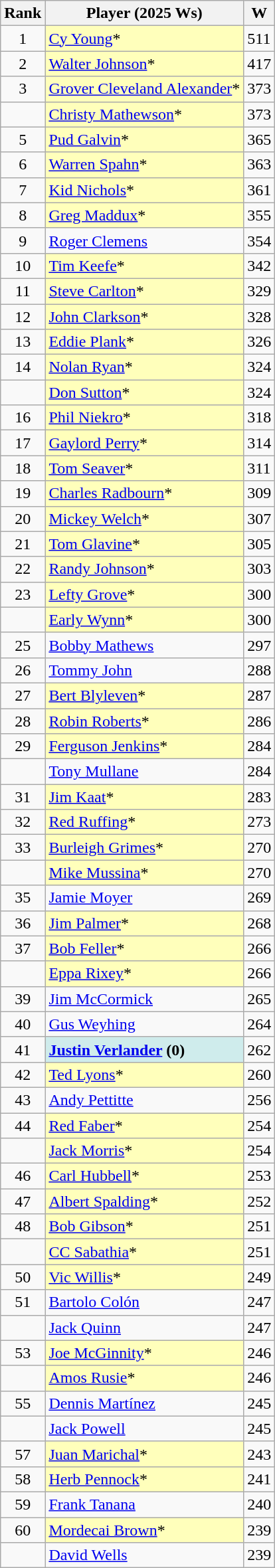<table class="wikitable" style="float:left;">
<tr style="white-space:nowrap;">
<th>Rank</th>
<th>Player (2025 Ws)</th>
<th>W</th>
</tr>
<tr>
<th style="text-align:center; background: #F9F9F9; font-weight: normal;">1</th>
<td style="background:#ffffbb;"><a href='#'>Cy Young</a>*</td>
<td>511</td>
</tr>
<tr>
<th style="text-align:center; background: #F9F9F9; font-weight: normal;">2</th>
<td style="background:#ffffbb;"><a href='#'>Walter Johnson</a>*</td>
<td>417</td>
</tr>
<tr>
<th style="text-align:center; background: #F9F9F9; font-weight: normal;">3</th>
<td style="background:#ffffbb;"><a href='#'>Grover Cleveland Alexander</a>*</td>
<td>373</td>
</tr>
<tr>
<th style="text-align:center; background: #F9F9F9; font-weight: normal;"></th>
<td style="background:#ffffbb;"><a href='#'>Christy Mathewson</a>*</td>
<td>373</td>
</tr>
<tr>
<th style="text-align:center; background: #F9F9F9; font-weight: normal;">5</th>
<td style="background:#ffffbb;"><a href='#'>Pud Galvin</a>*</td>
<td>365</td>
</tr>
<tr>
<th style="text-align:center; background: #F9F9F9; font-weight: normal;">6</th>
<td style="background:#ffffbb;"><a href='#'>Warren Spahn</a>*</td>
<td>363</td>
</tr>
<tr>
<th style="text-align:center; background: #F9F9F9; font-weight: normal;">7</th>
<td style="background:#ffffbb;"><a href='#'>Kid Nichols</a>*</td>
<td>361</td>
</tr>
<tr>
<th style="text-align:center; background: #F9F9F9; font-weight: normal;">8</th>
<td style="background:#ffffbb;"><a href='#'>Greg Maddux</a>*</td>
<td>355</td>
</tr>
<tr>
<th style="text-align:center; background: #F9F9F9; font-weight: normal;">9</th>
<td><a href='#'>Roger Clemens</a></td>
<td>354</td>
</tr>
<tr>
<th style="text-align:center; background: #F9F9F9; font-weight: normal;">10</th>
<td style="background:#ffffbb;"><a href='#'>Tim Keefe</a>*</td>
<td>342</td>
</tr>
<tr>
<th style="text-align:center; background: #F9F9F9; font-weight: normal;">11</th>
<td style="background:#ffffbb;"><a href='#'>Steve Carlton</a>*</td>
<td>329</td>
</tr>
<tr>
<th style="text-align:center; background: #F9F9F9; font-weight: normal;">12</th>
<td style="background:#ffffbb;"><a href='#'>John Clarkson</a>*</td>
<td>328</td>
</tr>
<tr>
<th style="text-align:center; background: #F9F9F9; font-weight: normal;">13</th>
<td style="background:#ffffbb;"><a href='#'>Eddie Plank</a>*</td>
<td>326</td>
</tr>
<tr>
<th style="text-align:center; background: #F9F9F9; font-weight: normal;">14</th>
<td style="background:#ffffbb;"><a href='#'>Nolan Ryan</a>*</td>
<td>324</td>
</tr>
<tr>
<th style="text-align:center; background: #F9F9F9; font-weight: normal;"></th>
<td style="background:#ffffbb;"><a href='#'>Don Sutton</a>*</td>
<td>324</td>
</tr>
<tr>
<th style="text-align:center; background: #F9F9F9; font-weight: normal;">16</th>
<td style="background:#ffffbb;"><a href='#'>Phil Niekro</a>*</td>
<td>318</td>
</tr>
<tr>
<th style="text-align:center; background: #F9F9F9; font-weight: normal;">17</th>
<td style="background:#ffffbb;"><a href='#'>Gaylord Perry</a>*</td>
<td>314</td>
</tr>
<tr>
<th style="text-align:center; background: #F9F9F9; font-weight: normal;">18</th>
<td style="background:#ffffbb;"><a href='#'>Tom Seaver</a>*</td>
<td>311</td>
</tr>
<tr>
<th style="text-align:center; background: #F9F9F9; font-weight: normal;">19</th>
<td style="background:#ffffbb;"><a href='#'>Charles Radbourn</a>*</td>
<td>309</td>
</tr>
<tr>
<th style="text-align:center; background: #F9F9F9; font-weight: normal;">20</th>
<td style="background:#ffffbb;"><a href='#'>Mickey Welch</a>*</td>
<td>307</td>
</tr>
<tr>
<th style="text-align:center; background: #F9F9F9; font-weight: normal;">21</th>
<td style="background:#ffffbb;"><a href='#'>Tom Glavine</a>*</td>
<td>305</td>
</tr>
<tr>
<th style="text-align:center; background: #F9F9F9; font-weight: normal;">22</th>
<td style="background:#ffffbb;"><a href='#'>Randy Johnson</a>*</td>
<td>303</td>
</tr>
<tr>
<th style="text-align:center; background: #F9F9F9; font-weight: normal;">23</th>
<td style="background:#ffffbb;"><a href='#'>Lefty Grove</a>*</td>
<td>300</td>
</tr>
<tr>
<th style="text-align:center; background: #F9F9F9; font-weight: normal;"></th>
<td style="background:#ffffbb;"><a href='#'>Early Wynn</a>*</td>
<td>300</td>
</tr>
<tr>
<th style="text-align:center; background: #F9F9F9; font-weight: normal;">25</th>
<td><a href='#'>Bobby Mathews</a></td>
<td>297</td>
</tr>
<tr>
<th style="text-align:center; background: #F9F9F9; font-weight: normal;">26</th>
<td><a href='#'>Tommy John</a></td>
<td>288</td>
</tr>
<tr>
<th style="text-align:center; background: #F9F9F9; font-weight: normal;">27</th>
<td style="background:#ffffbb;"><a href='#'>Bert Blyleven</a>*</td>
<td>287</td>
</tr>
<tr>
<th style="text-align:center; background: #F9F9F9; font-weight: normal;">28</th>
<td style="background:#ffffbb;"><a href='#'>Robin Roberts</a>*</td>
<td>286</td>
</tr>
<tr>
<th style="text-align:center; background: #F9F9F9; font-weight: normal;">29</th>
<td style="background:#ffffbb;"><a href='#'>Ferguson Jenkins</a>*</td>
<td>284</td>
</tr>
<tr>
<th style="text-align:center; background: #F9F9F9; font-weight: normal;"></th>
<td><a href='#'>Tony Mullane</a></td>
<td>284</td>
</tr>
<tr>
<th style="text-align:center; background: #F9F9F9; font-weight: normal;">31</th>
<td style="background:#ffffbb;"><a href='#'>Jim Kaat</a>*</td>
<td>283</td>
</tr>
<tr>
<th style="text-align:center; background: #F9F9F9; font-weight: normal;">32</th>
<td style="background:#ffffbb;"><a href='#'>Red Ruffing</a>*</td>
<td>273</td>
</tr>
<tr>
<th style="text-align:center; background: #F9F9F9; font-weight: normal;">33</th>
<td style="background:#ffffbb;"><a href='#'>Burleigh Grimes</a>*</td>
<td>270</td>
</tr>
<tr>
<th style="text-align:center; background: #F9F9F9; font-weight: normal;"></th>
<td style="background:#ffffbb;"><a href='#'>Mike Mussina</a>*</td>
<td>270</td>
</tr>
<tr>
<th style="text-align:center; background: #F9F9F9; font-weight: normal;">35</th>
<td><a href='#'>Jamie Moyer</a></td>
<td>269</td>
</tr>
<tr>
<th style="text-align:center; background: #F9F9F9; font-weight: normal;">36</th>
<td style="background:#ffffbb;"><a href='#'>Jim Palmer</a>*</td>
<td>268</td>
</tr>
<tr>
<th style="text-align:center; background: #F9F9F9; font-weight: normal;">37</th>
<td style="background:#ffffbb;"><a href='#'>Bob Feller</a>*</td>
<td>266</td>
</tr>
<tr>
<th style="text-align:center; background: #F9F9F9; font-weight: normal;"></th>
<td style="background:#ffffbb;"><a href='#'>Eppa Rixey</a>*</td>
<td>266</td>
</tr>
<tr>
<th style="text-align:center; background: #F9F9F9; font-weight: normal;">39</th>
<td><a href='#'>Jim McCormick</a></td>
<td>265</td>
</tr>
<tr>
<th style="text-align:center; background: #F9F9F9; font-weight: normal;">40</th>
<td><a href='#'>Gus Weyhing</a></td>
<td>264</td>
</tr>
<tr>
<th style="text-align:center; background: #F9F9F9; font-weight: normal;">41</th>
<td style="background:#cfecec;"><strong><a href='#'>Justin Verlander</a> (0)</strong></td>
<td>262</td>
</tr>
<tr>
<th style="text-align:center; background: #F9F9F9; font-weight: normal;">42</th>
<td style="background:#ffffbb;"><a href='#'>Ted Lyons</a>*</td>
<td>260</td>
</tr>
<tr>
<th style="text-align:center; background: #F9F9F9; font-weight: normal;">43</th>
<td><a href='#'>Andy Pettitte</a></td>
<td>256</td>
</tr>
<tr>
<th style="text-align:center; background: #F9F9F9; font-weight: normal;">44</th>
<td style="background:#ffffbb;"><a href='#'>Red Faber</a>*</td>
<td>254</td>
</tr>
<tr>
<th style="text-align:center; background: #F9F9F9; font-weight: normal;"></th>
<td style="background:#ffffbb;"><a href='#'>Jack Morris</a>*</td>
<td>254</td>
</tr>
<tr>
<th style="text-align:center; background: #F9F9F9; font-weight: normal;">46</th>
<td style="background:#ffffbb;"><a href='#'>Carl Hubbell</a>*</td>
<td>253</td>
</tr>
<tr>
<th style="text-align:center; background: #F9F9F9; font-weight: normal;">47</th>
<td style="background:#ffffbb;"><a href='#'>Albert Spalding</a>*</td>
<td>252</td>
</tr>
<tr>
<th style="text-align:center; background: #F9F9F9; font-weight: normal;">48</th>
<td style="background:#ffffbb;"><a href='#'>Bob Gibson</a>*</td>
<td>251</td>
</tr>
<tr>
<th style="text-align:center; background: #F9F9F9; font-weight: normal;"></th>
<td style="background:#ffffbb;"><a href='#'>CC Sabathia</a>*</td>
<td>251</td>
</tr>
<tr>
<th style="text-align:center; background: #F9F9F9; font-weight: normal;">50</th>
<td style="background:#ffffbb;"><a href='#'>Vic Willis</a>*</td>
<td>249</td>
</tr>
<tr>
<th style="text-align:center; background: #F9F9F9; font-weight: normal;">51</th>
<td><a href='#'>Bartolo Colón</a></td>
<td>247</td>
</tr>
<tr>
<th style="text-align:center; background: #F9F9F9; font-weight: normal;"></th>
<td><a href='#'>Jack Quinn</a></td>
<td>247</td>
</tr>
<tr>
<th style="text-align:center; background: #F9F9F9; font-weight: normal;">53</th>
<td style="background:#ffffbb;"><a href='#'>Joe McGinnity</a>*</td>
<td>246</td>
</tr>
<tr>
<th style="text-align:center; background: #F9F9F9; font-weight: normal;"></th>
<td style="background:#ffffbb;"><a href='#'>Amos Rusie</a>*</td>
<td>246</td>
</tr>
<tr>
<th style="text-align:center; background: #F9F9F9; font-weight: normal;">55</th>
<td><a href='#'>Dennis Martínez</a></td>
<td>245</td>
</tr>
<tr>
<th style="text-align:center; background: #F9F9F9; font-weight: normal;"></th>
<td><a href='#'>Jack Powell</a></td>
<td>245</td>
</tr>
<tr>
<th style="text-align:center; background: #F9F9F9; font-weight: normal;">57</th>
<td style="background:#ffffbb;"><a href='#'>Juan Marichal</a>*</td>
<td>243</td>
</tr>
<tr>
<th style="text-align:center; background: #F9F9F9; font-weight: normal;">58</th>
<td style="background:#ffffbb;"><a href='#'>Herb Pennock</a>*</td>
<td>241</td>
</tr>
<tr>
<th style="text-align:center; background: #F9F9F9; font-weight: normal;">59</th>
<td><a href='#'>Frank Tanana</a></td>
<td>240</td>
</tr>
<tr>
<th style="text-align:center; background: #F9F9F9; font-weight: normal;">60</th>
<td style="background:#ffffbb;"><a href='#'>Mordecai Brown</a>*</td>
<td>239</td>
</tr>
<tr>
<th style="text-align:center; background: #F9F9F9; font-weight: normal;"></th>
<td><a href='#'>David Wells</a></td>
<td>239</td>
</tr>
</table>
